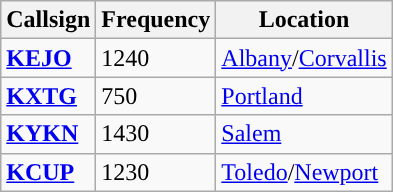<table class="wikitable sortable">
<tr>
<th>Callsign</th>
<th>Frequency</th>
<th>Location</th>
</tr>
<tr>
<td><strong><a href='#'>KEJO</a></strong></td>
<td data-sort-value=001240>1240</td>
<td><a href='#'>Albany</a>/<a href='#'>Corvallis</a></td>
</tr>
<tr>
<td><strong><a href='#'>KXTG</a></strong></td>
<td data-sort-value=000750>750</td>
<td><a href='#'>Portland</a></td>
</tr>
<tr>
<td><strong><a href='#'>KYKN</a></strong></td>
<td data-sort-value=001430>1430</td>
<td><a href='#'>Salem</a></td>
</tr>
<tr>
<td><strong><a href='#'>KCUP</a></strong></td>
<td data-sort-value=001230>1230</td>
<td><a href='#'>Toledo</a>/<a href='#'>Newport</a></td>
</tr>
</table>
